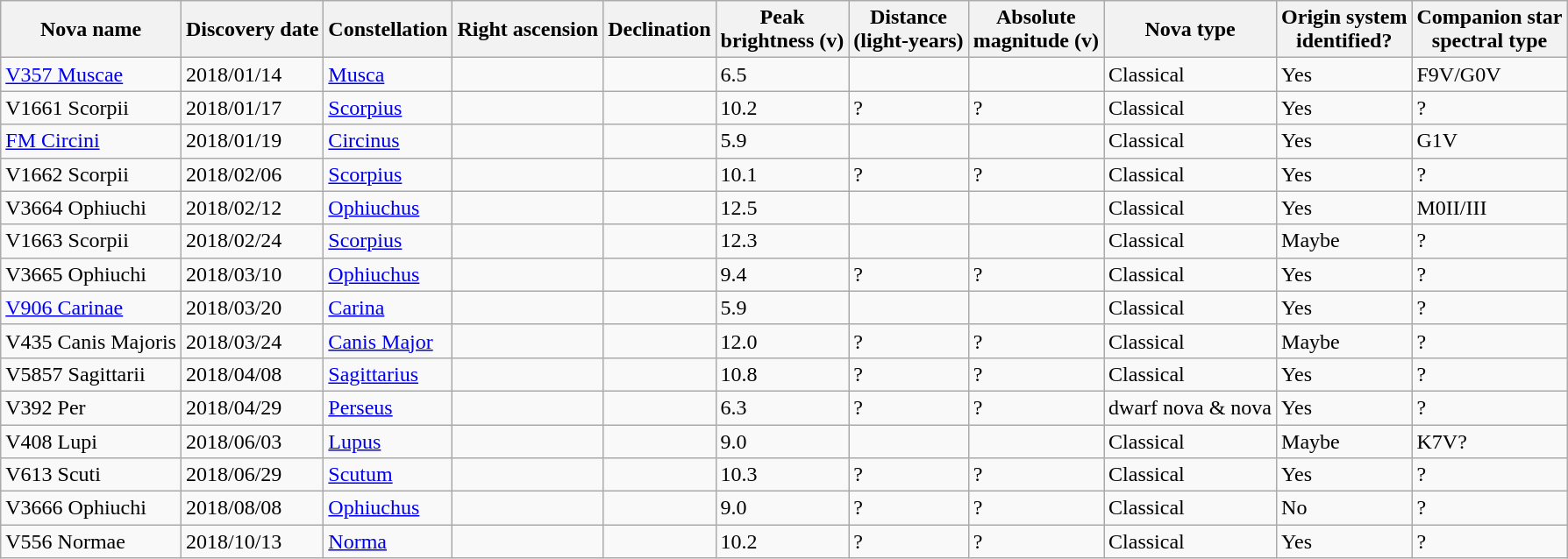<table class="wikitable sortable">
<tr>
<th>Nova name</th>
<th>Discovery date</th>
<th>Constellation</th>
<th>Right ascension</th>
<th>Declination</th>
<th>Peak<br>brightness (v)</th>
<th>Distance<br>(light-years)</th>
<th>Absolute<br>magnitude (v)</th>
<th>Nova type</th>
<th>Origin system<br>identified?</th>
<th>Companion star<br>spectral type</th>
</tr>
<tr>
<td><a href='#'>V357 Muscae</a></td>
<td>2018/01/14</td>
<td><a href='#'>Musca</a></td>
<td></td>
<td></td>
<td>6.5</td>
<td></td>
<td></td>
<td>Classical</td>
<td>Yes</td>
<td>F9V/G0V</td>
</tr>
<tr>
<td>V1661 Scorpii</td>
<td>2018/01/17</td>
<td><a href='#'>Scorpius</a></td>
<td></td>
<td></td>
<td>10.2</td>
<td>?</td>
<td>?</td>
<td>Classical</td>
<td>Yes</td>
<td>?</td>
</tr>
<tr>
<td><a href='#'>FM&nbsp;Circini</a></td>
<td>2018/01/19</td>
<td><a href='#'>Circinus</a></td>
<td></td>
<td></td>
<td>5.9</td>
<td></td>
<td></td>
<td>Classical</td>
<td>Yes</td>
<td>G1V</td>
</tr>
<tr>
<td>V1662 Scorpii</td>
<td>2018/02/06</td>
<td><a href='#'>Scorpius</a></td>
<td></td>
<td></td>
<td>10.1</td>
<td>?</td>
<td>?</td>
<td>Classical</td>
<td>Yes</td>
<td>?</td>
</tr>
<tr>
<td>V3664 Ophiuchi</td>
<td>2018/02/12</td>
<td><a href='#'>Ophiuchus</a></td>
<td></td>
<td></td>
<td>12.5</td>
<td></td>
<td></td>
<td>Classical</td>
<td>Yes</td>
<td>M0II/III</td>
</tr>
<tr>
<td>V1663 Scorpii</td>
<td>2018/02/24</td>
<td><a href='#'>Scorpius</a></td>
<td></td>
<td></td>
<td>12.3</td>
<td></td>
<td></td>
<td>Classical</td>
<td>Maybe</td>
<td>?</td>
</tr>
<tr>
<td>V3665 Ophiuchi</td>
<td>2018/03/10</td>
<td><a href='#'>Ophiuchus</a></td>
<td></td>
<td></td>
<td>9.4</td>
<td>?</td>
<td>?</td>
<td>Classical</td>
<td>Yes</td>
<td>?</td>
</tr>
<tr>
<td><a href='#'>V906 Carinae</a></td>
<td>2018/03/20</td>
<td><a href='#'>Carina</a></td>
<td></td>
<td></td>
<td>5.9</td>
<td></td>
<td></td>
<td>Classical</td>
<td>Yes</td>
<td>?</td>
</tr>
<tr>
<td>V435 Canis Majoris</td>
<td>2018/03/24</td>
<td><a href='#'>Canis Major</a></td>
<td></td>
<td></td>
<td>12.0</td>
<td>?</td>
<td>?</td>
<td>Classical</td>
<td>Maybe</td>
<td>?</td>
</tr>
<tr>
<td>V5857 Sagittarii</td>
<td>2018/04/08</td>
<td><a href='#'>Sagittarius</a></td>
<td></td>
<td></td>
<td>10.8</td>
<td>?</td>
<td>?</td>
<td>Classical</td>
<td>Yes</td>
<td>?</td>
</tr>
<tr>
<td>V392 Per</td>
<td>2018/04/29</td>
<td><a href='#'>Perseus</a></td>
<td></td>
<td></td>
<td>6.3</td>
<td>?</td>
<td>?</td>
<td>dwarf nova & nova</td>
<td>Yes</td>
<td>?</td>
</tr>
<tr>
<td>V408 Lupi</td>
<td>2018/06/03</td>
<td><a href='#'>Lupus</a></td>
<td></td>
<td></td>
<td>9.0</td>
<td></td>
<td></td>
<td>Classical</td>
<td>Maybe</td>
<td>K7V?</td>
</tr>
<tr>
<td>V613 Scuti</td>
<td>2018/06/29</td>
<td><a href='#'>Scutum</a></td>
<td></td>
<td></td>
<td>10.3</td>
<td>?</td>
<td>?</td>
<td>Classical</td>
<td>Yes</td>
<td>?</td>
</tr>
<tr>
<td>V3666 Ophiuchi</td>
<td>2018/08/08</td>
<td><a href='#'>Ophiuchus</a></td>
<td></td>
<td></td>
<td>9.0</td>
<td>?</td>
<td>?</td>
<td>Classical</td>
<td>No</td>
<td>?</td>
</tr>
<tr>
<td>V556 Normae</td>
<td>2018/10/13</td>
<td><a href='#'>Norma</a></td>
<td></td>
<td></td>
<td>10.2</td>
<td>?</td>
<td>?</td>
<td>Classical</td>
<td>Yes</td>
<td>?</td>
</tr>
</table>
